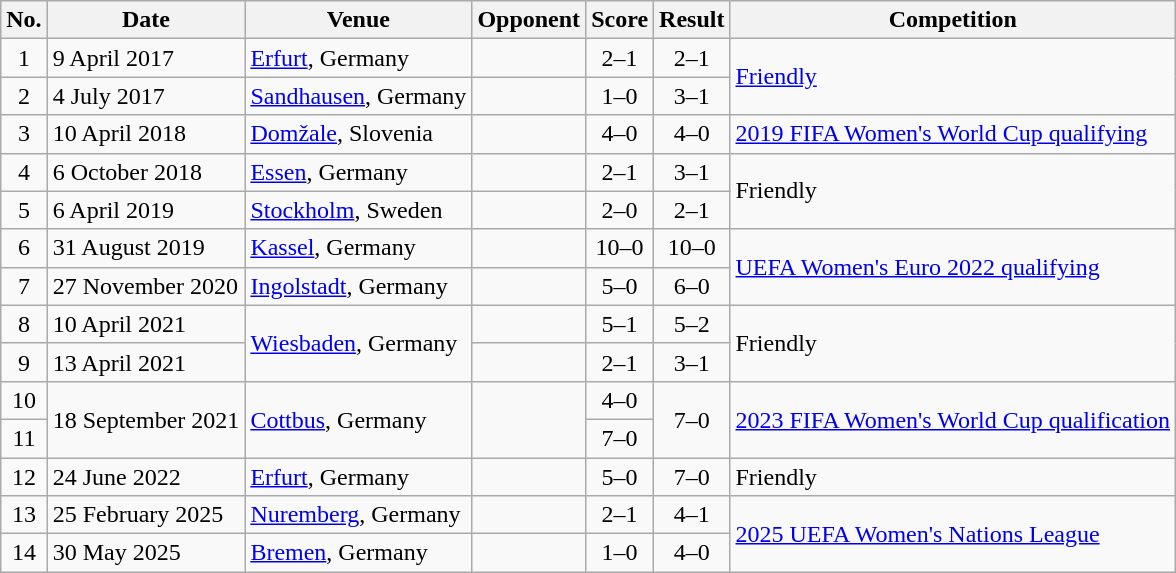<table class="wikitable sortable">
<tr>
<th scope="col">No.</th>
<th scope="col">Date</th>
<th scope="col">Venue</th>
<th scope="col">Opponent</th>
<th scope="col">Score</th>
<th scope="col">Result</th>
<th scope="col">Competition</th>
</tr>
<tr>
<td align="center">1</td>
<td>9 April 2017</td>
<td><a href='#'>Erfurt</a>, Germany</td>
<td></td>
<td align="center">2–1</td>
<td align="center">2–1</td>
<td rowspan=2><a href='#'>Friendly</a></td>
</tr>
<tr>
<td align="center">2</td>
<td>4 July 2017</td>
<td><a href='#'>Sandhausen</a>, Germany</td>
<td></td>
<td align="center">1–0</td>
<td align="center">3–1</td>
</tr>
<tr>
<td align="center">3</td>
<td>10 April 2018</td>
<td><a href='#'>Domžale</a>, Slovenia</td>
<td></td>
<td align="center">4–0</td>
<td align="center">4–0</td>
<td><a href='#'>2019 FIFA Women's World Cup qualifying</a></td>
</tr>
<tr>
<td align="center">4</td>
<td>6 October 2018</td>
<td><a href='#'>Essen</a>, Germany</td>
<td></td>
<td align="center">2–1</td>
<td align="center">3–1</td>
<td rowspan=2>Friendly</td>
</tr>
<tr>
<td align="center">5</td>
<td>6 April 2019</td>
<td><a href='#'>Stockholm</a>, Sweden</td>
<td></td>
<td align="center">2–0</td>
<td align="center">2–1</td>
</tr>
<tr>
<td align="center">6</td>
<td>31 August 2019</td>
<td><a href='#'>Kassel</a>, Germany</td>
<td></td>
<td align="center">10–0</td>
<td align="center">10–0</td>
<td rowspan=2><a href='#'>UEFA Women's Euro 2022 qualifying</a></td>
</tr>
<tr>
<td align="center">7</td>
<td>27 November 2020</td>
<td><a href='#'>Ingolstadt</a>, Germany</td>
<td></td>
<td align="center">5–0</td>
<td align="center">6–0</td>
</tr>
<tr>
<td align="center">8</td>
<td>10 April 2021</td>
<td rowspan=2><a href='#'>Wiesbaden</a>, Germany</td>
<td></td>
<td align="center">5–1</td>
<td align="center">5–2</td>
<td rowspan=2>Friendly</td>
</tr>
<tr>
<td align="center">9</td>
<td>13 April 2021</td>
<td></td>
<td align="center">2–1</td>
<td align="center">3–1</td>
</tr>
<tr>
<td align="center">10</td>
<td rowspan="2">18 September 2021</td>
<td rowspan="2"><a href='#'>Cottbus</a>, Germany</td>
<td rowspan="2"></td>
<td align="center">4–0</td>
<td align=center rowspan="2">7–0</td>
<td rowspan="2"><a href='#'>2023 FIFA Women's World Cup qualification</a></td>
</tr>
<tr>
<td align="center">11</td>
<td align="center">7–0</td>
</tr>
<tr>
<td align="center">12</td>
<td>24 June 2022</td>
<td><a href='#'>Erfurt</a>, Germany</td>
<td></td>
<td align="center">5–0</td>
<td align="center">7–0</td>
<td>Friendly</td>
</tr>
<tr>
<td align="center">13</td>
<td>25 February 2025</td>
<td><a href='#'>Nuremberg</a>, Germany</td>
<td></td>
<td align="center">2–1</td>
<td align="center">4–1</td>
<td rowspan="2"><a href='#'>2025 UEFA Women's Nations League</a></td>
</tr>
<tr>
<td align="center">14</td>
<td>30 May 2025</td>
<td><a href='#'>Bremen</a>, Germany</td>
<td></td>
<td align="center">1–0</td>
<td align="center">4–0</td>
</tr>
</table>
